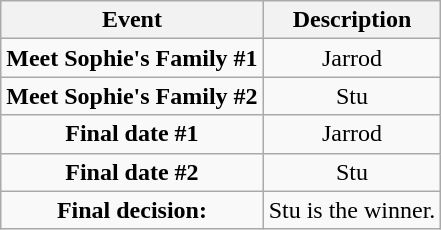<table class="wikitable sortable" style="text-align:center;">
<tr>
<th>Event</th>
<th>Description</th>
</tr>
<tr>
<td><strong>Meet Sophie's Family #1</strong></td>
<td>Jarrod</td>
</tr>
<tr>
<td><strong>Meet Sophie's Family #2</strong></td>
<td>Stu</td>
</tr>
<tr>
<td><strong>Final date #1</strong></td>
<td>Jarrod</td>
</tr>
<tr>
<td><strong>Final date #2</strong></td>
<td>Stu</td>
</tr>
<tr>
<td><strong>Final decision:</strong></td>
<td>Stu is the winner.</td>
</tr>
</table>
